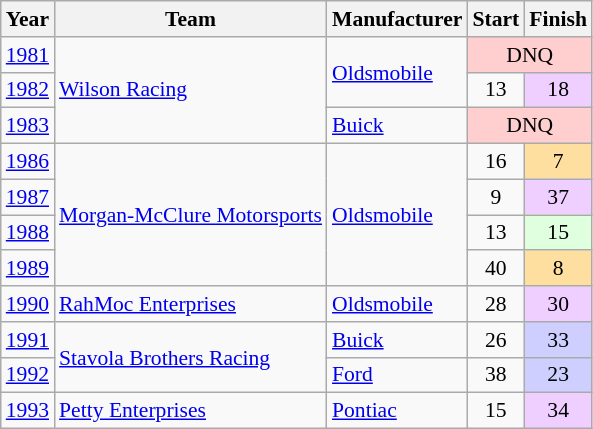<table class="wikitable" style="font-size: 90%;">
<tr>
<th>Year</th>
<th>Team</th>
<th>Manufacturer</th>
<th>Start</th>
<th>Finish</th>
</tr>
<tr>
<td><a href='#'>1981</a></td>
<td rowspan=3><a href='#'>Wilson Racing</a></td>
<td rowspan=2><a href='#'>Oldsmobile</a></td>
<td colspan=2 align=center style="background:#FFCFCF;">DNQ</td>
</tr>
<tr>
<td><a href='#'>1982</a></td>
<td align=center>13</td>
<td align=center style="background:#EFCFFF;">18</td>
</tr>
<tr>
<td><a href='#'>1983</a></td>
<td><a href='#'>Buick</a></td>
<td colspan=2 align=center style="background:#FFCFCF;">DNQ</td>
</tr>
<tr>
<td><a href='#'>1986</a></td>
<td rowspan=4><a href='#'>Morgan-McClure Motorsports</a></td>
<td rowspan=4><a href='#'>Oldsmobile</a></td>
<td align=center>16</td>
<td align=center style="background:#FFDF9F;">7</td>
</tr>
<tr>
<td><a href='#'>1987</a></td>
<td align=center>9</td>
<td align=center style="background:#EFCFFF;">37</td>
</tr>
<tr>
<td><a href='#'>1988</a></td>
<td align=center>13</td>
<td align=center style="background:#DFFFDF;">15</td>
</tr>
<tr>
<td><a href='#'>1989</a></td>
<td align=center>40</td>
<td align=center style="background:#FFDF9F;">8</td>
</tr>
<tr>
<td><a href='#'>1990</a></td>
<td><a href='#'>RahMoc Enterprises</a></td>
<td><a href='#'>Oldsmobile</a></td>
<td align=center>28</td>
<td align=center style="background:#EFCFFF;">30</td>
</tr>
<tr>
<td><a href='#'>1991</a></td>
<td rowspan=2><a href='#'>Stavola Brothers Racing</a></td>
<td><a href='#'>Buick</a></td>
<td align=center>26</td>
<td align=center style="background:#CFCFFF;">33</td>
</tr>
<tr>
<td><a href='#'>1992</a></td>
<td><a href='#'>Ford</a></td>
<td align=center>38</td>
<td align=center style="background:#CFCFFF;">23</td>
</tr>
<tr>
<td><a href='#'>1993</a></td>
<td><a href='#'>Petty Enterprises</a></td>
<td><a href='#'>Pontiac</a></td>
<td align=center>15</td>
<td align=center style="background:#EFCFFF;">34</td>
</tr>
</table>
